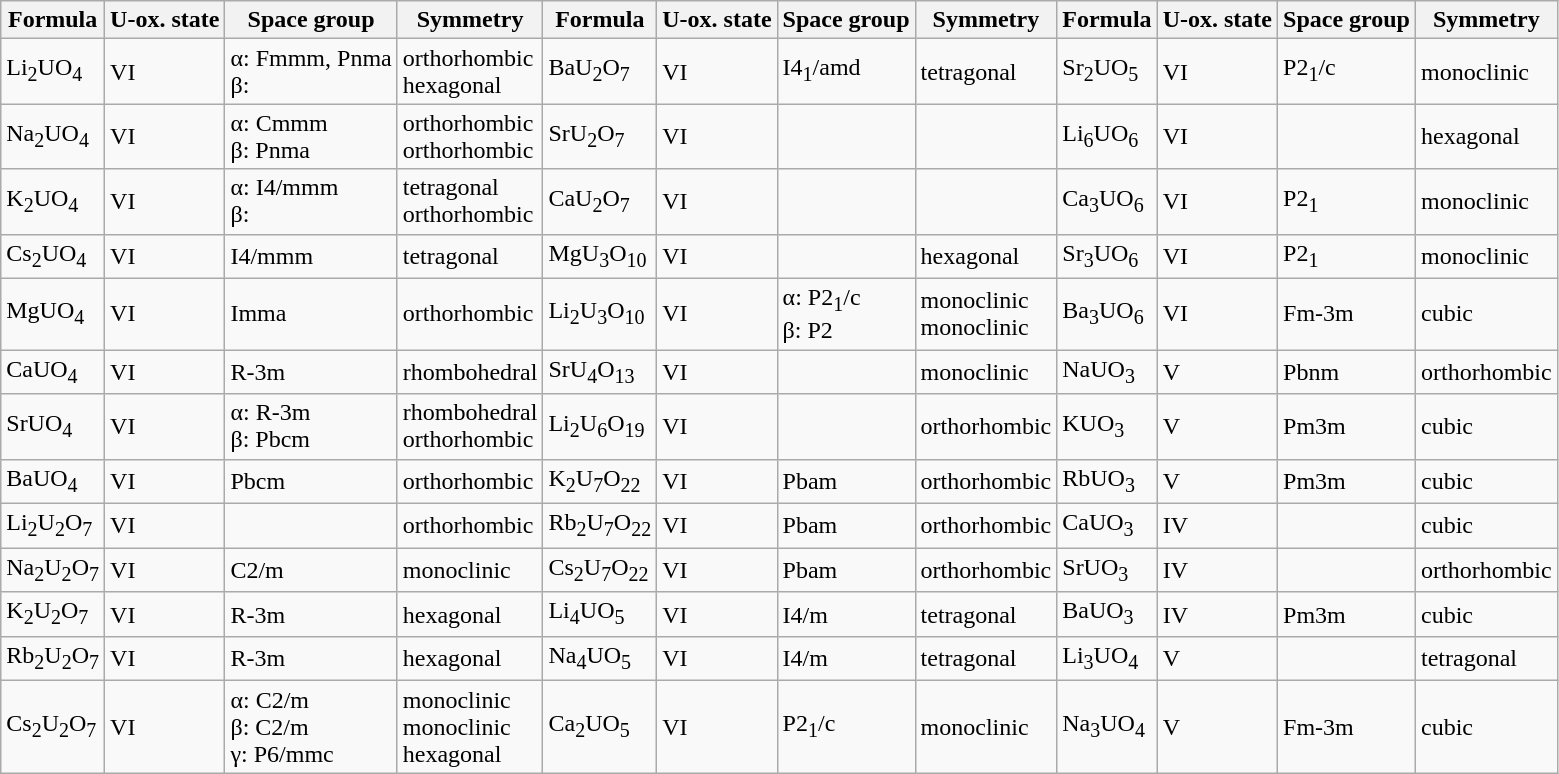<table class="wikitable">
<tr>
<th>Formula</th>
<th>U-ox. state</th>
<th>Space group</th>
<th>Symmetry</th>
<th>Formula</th>
<th>U-ox. state</th>
<th>Space group</th>
<th>Symmetry</th>
<th>Formula</th>
<th>U-ox. state</th>
<th>Space group</th>
<th>Symmetry</th>
</tr>
<tr>
<td>Li<sub>2</sub>UO<sub>4</sub></td>
<td>VI</td>
<td>α: Fmmm, Pnma<br>β:</td>
<td>orthorhombic<br>hexagonal</td>
<td>BaU<sub>2</sub>O<sub>7</sub></td>
<td>VI</td>
<td>I4<sub>1</sub>/amd</td>
<td>tetragonal</td>
<td>Sr<sub>2</sub>UO<sub>5</sub></td>
<td>VI</td>
<td>P2<sub>1</sub>/c</td>
<td>monoclinic</td>
</tr>
<tr>
<td>Na<sub>2</sub>UO<sub>4</sub></td>
<td>VI</td>
<td>α: Cmmm<br>β: Pnma</td>
<td>orthorhombic<br>orthorhombic</td>
<td>SrU<sub>2</sub>O<sub>7</sub></td>
<td>VI</td>
<td></td>
<td></td>
<td>Li<sub>6</sub>UO<sub>6</sub></td>
<td>VI</td>
<td></td>
<td>hexagonal</td>
</tr>
<tr>
<td>K<sub>2</sub>UO<sub>4</sub></td>
<td>VI</td>
<td>α: I4/mmm<br>β:</td>
<td>tetragonal<br>orthorhombic</td>
<td>CaU<sub>2</sub>O<sub>7</sub></td>
<td>VI</td>
<td></td>
<td></td>
<td>Ca<sub>3</sub>UO<sub>6</sub></td>
<td>VI</td>
<td>P2<sub>1</sub></td>
<td>monoclinic</td>
</tr>
<tr>
<td>Cs<sub>2</sub>UO<sub>4</sub></td>
<td>VI</td>
<td>I4/mmm</td>
<td>tetragonal</td>
<td>MgU<sub>3</sub>O<sub>10</sub></td>
<td>VI</td>
<td></td>
<td>hexagonal</td>
<td>Sr<sub>3</sub>UO<sub>6</sub></td>
<td>VI</td>
<td>P2<sub>1</sub></td>
<td>monoclinic</td>
</tr>
<tr>
<td>MgUO<sub>4</sub></td>
<td>VI</td>
<td>Imma</td>
<td>orthorhombic</td>
<td>Li<sub>2</sub>U<sub>3</sub>O<sub>10</sub></td>
<td>VI</td>
<td>α: P2<sub>1</sub>/c<br>β: P2</td>
<td>monoclinic<br>monoclinic</td>
<td>Ba<sub>3</sub>UO<sub>6</sub></td>
<td>VI</td>
<td>Fm-3m</td>
<td>cubic</td>
</tr>
<tr>
<td>CaUO<sub>4</sub></td>
<td>VI</td>
<td>R-3m</td>
<td>rhombohedral</td>
<td>SrU<sub>4</sub>O<sub>13</sub></td>
<td>VI</td>
<td></td>
<td>monoclinic</td>
<td>NaUO<sub>3</sub></td>
<td>V</td>
<td>Pbnm</td>
<td>orthorhombic</td>
</tr>
<tr>
<td>SrUO<sub>4</sub></td>
<td>VI</td>
<td>α: R-3m<br>β: Pbcm</td>
<td>rhombohedral<br>orthorhombic</td>
<td>Li<sub>2</sub>U<sub>6</sub>O<sub>19</sub></td>
<td>VI</td>
<td></td>
<td>orthorhombic</td>
<td>KUO<sub>3</sub></td>
<td>V</td>
<td>Pm3m</td>
<td>cubic</td>
</tr>
<tr>
<td>BaUO<sub>4</sub></td>
<td>VI</td>
<td>Pbcm</td>
<td>orthorhombic</td>
<td>K<sub>2</sub>U<sub>7</sub>O<sub>22</sub></td>
<td>VI</td>
<td>Pbam</td>
<td>orthorhombic</td>
<td>RbUO<sub>3</sub></td>
<td>V</td>
<td>Pm3m</td>
<td>cubic</td>
</tr>
<tr>
<td>Li<sub>2</sub>U<sub>2</sub>O<sub>7</sub></td>
<td>VI</td>
<td></td>
<td>orthorhombic</td>
<td>Rb<sub>2</sub>U<sub>7</sub>O<sub>22</sub></td>
<td>VI</td>
<td>Pbam</td>
<td>orthorhombic</td>
<td>CaUO<sub>3</sub></td>
<td>IV</td>
<td></td>
<td>cubic</td>
</tr>
<tr>
<td>Na<sub>2</sub>U<sub>2</sub>O<sub>7</sub></td>
<td>VI</td>
<td>C2/m</td>
<td>monoclinic</td>
<td>Cs<sub>2</sub>U<sub>7</sub>O<sub>22</sub></td>
<td>VI</td>
<td>Pbam</td>
<td>orthorhombic</td>
<td>SrUO<sub>3</sub></td>
<td>IV</td>
<td></td>
<td>orthorhombic</td>
</tr>
<tr>
<td>K<sub>2</sub>U<sub>2</sub>O<sub>7</sub></td>
<td>VI</td>
<td>R-3m</td>
<td>hexagonal</td>
<td>Li<sub>4</sub>UO<sub>5</sub></td>
<td>VI</td>
<td>I4/m</td>
<td>tetragonal</td>
<td>BaUO<sub>3</sub></td>
<td>IV</td>
<td>Pm3m</td>
<td>cubic</td>
</tr>
<tr>
<td>Rb<sub>2</sub>U<sub>2</sub>O<sub>7</sub></td>
<td>VI</td>
<td>R-3m</td>
<td>hexagonal</td>
<td>Na<sub>4</sub>UO<sub>5</sub></td>
<td>VI</td>
<td>I4/m</td>
<td>tetragonal</td>
<td>Li<sub>3</sub>UO<sub>4</sub></td>
<td>V</td>
<td></td>
<td>tetragonal</td>
</tr>
<tr>
<td>Cs<sub>2</sub>U<sub>2</sub>O<sub>7</sub></td>
<td>VI</td>
<td>α: C2/m<br>β: C2/m<br>γ: P6/mmc</td>
<td>monoclinic<br>monoclinic<br>hexagonal</td>
<td>Ca<sub>2</sub>UO<sub>5</sub></td>
<td>VI</td>
<td>P2<sub>1</sub>/c</td>
<td>monoclinic</td>
<td>Na<sub>3</sub>UO<sub>4</sub></td>
<td>V</td>
<td>Fm-3m</td>
<td>cubic</td>
</tr>
</table>
